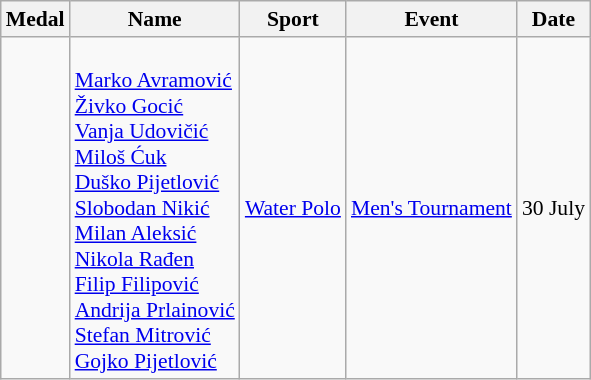<table class="wikitable sortable" style="font-size:90%">
<tr>
<th>Medal</th>
<th>Name</th>
<th>Sport</th>
<th>Event</th>
<th>Date</th>
</tr>
<tr>
<td></td>
<td><br><a href='#'>Marko Avramović</a><br><a href='#'>Živko Gocić</a><br><a href='#'>Vanja Udovičić</a><br><a href='#'>Miloš Ćuk</a><br><a href='#'>Duško Pijetlović</a><br><a href='#'>Slobodan Nikić</a><br><a href='#'>Milan Aleksić</a><br><a href='#'>Nikola Rađen</a><br><a href='#'>Filip Filipović</a><br><a href='#'>Andrija Prlainović</a><br><a href='#'>Stefan Mitrović</a><br><a href='#'>Gojko Pijetlović</a></td>
<td><a href='#'>Water Polo</a></td>
<td><a href='#'>Men's Tournament</a></td>
<td>30 July</td>
</tr>
</table>
